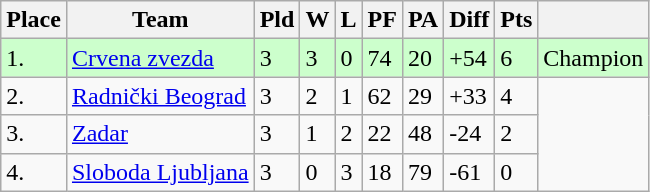<table class="wikitable">
<tr>
<th>Place</th>
<th>Team</th>
<th>Pld</th>
<th>W</th>
<th>L</th>
<th>PF</th>
<th>PA</th>
<th>Diff</th>
<th>Pts</th>
<th></th>
</tr>
<tr bgcolor=#ccffcc>
<td>1.</td>
<td><a href='#'>Crvena zvezda</a></td>
<td>3</td>
<td>3</td>
<td>0</td>
<td>74</td>
<td>20</td>
<td>+54</td>
<td>6</td>
<td rowspan="1">Champion</td>
</tr>
<tr>
<td>2.</td>
<td><a href='#'>Radnički Beograd</a></td>
<td>3</td>
<td>2</td>
<td>1</td>
<td>62</td>
<td>29</td>
<td>+33</td>
<td>4</td>
<td rowspan="3"></td>
</tr>
<tr>
<td>3.</td>
<td><a href='#'>Zadar</a></td>
<td>3</td>
<td>1</td>
<td>2</td>
<td>22</td>
<td>48</td>
<td>-24</td>
<td>2</td>
</tr>
<tr>
<td>4.</td>
<td><a href='#'>Sloboda Ljubljana</a></td>
<td>3</td>
<td>0</td>
<td>3</td>
<td>18</td>
<td>79</td>
<td>-61</td>
<td>0</td>
</tr>
</table>
